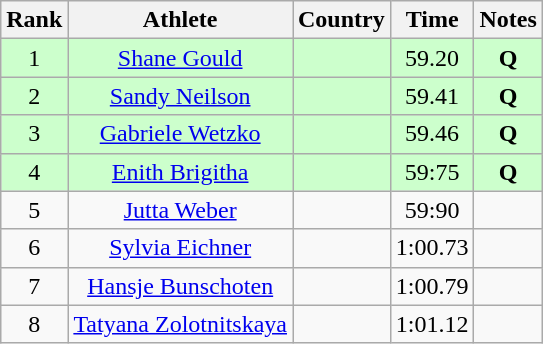<table class="wikitable sortable" style="text-align:center">
<tr>
<th>Rank</th>
<th>Athlete</th>
<th>Country</th>
<th>Time</th>
<th>Notes</th>
</tr>
<tr bgcolor=ccffcc>
<td>1</td>
<td><a href='#'>Shane Gould</a></td>
<td align=left></td>
<td>59.20</td>
<td><strong>Q</strong></td>
</tr>
<tr bgcolor=ccffcc>
<td>2</td>
<td><a href='#'>Sandy Neilson</a></td>
<td align=left></td>
<td>59.41</td>
<td><strong> Q </strong></td>
</tr>
<tr bgcolor=ccffcc>
<td>3</td>
<td><a href='#'>Gabriele Wetzko</a></td>
<td align=left></td>
<td>59.46</td>
<td><strong>Q</strong></td>
</tr>
<tr bgcolor=ccffcc>
<td>4</td>
<td><a href='#'>Enith Brigitha</a></td>
<td align=left></td>
<td>59:75</td>
<td><strong>Q</strong></td>
</tr>
<tr>
<td>5</td>
<td><a href='#'>Jutta Weber</a></td>
<td align=left></td>
<td>59:90</td>
<td><strong> </strong></td>
</tr>
<tr>
<td>6</td>
<td><a href='#'>Sylvia Eichner</a></td>
<td align=left></td>
<td>1:00.73</td>
<td><strong> </strong></td>
</tr>
<tr>
<td>7</td>
<td><a href='#'>Hansje Bunschoten</a></td>
<td align=left></td>
<td>1:00.79</td>
<td><strong> </strong></td>
</tr>
<tr>
<td>8</td>
<td><a href='#'>Tatyana Zolotnitskaya</a></td>
<td align=left></td>
<td>1:01.12</td>
<td><strong> </strong></td>
</tr>
</table>
